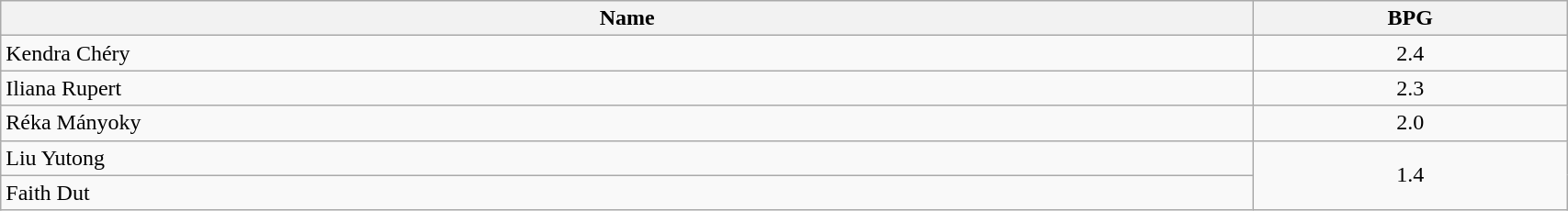<table class=wikitable width="90%">
<tr>
<th width="80%">Name</th>
<th width="20%">BPG</th>
</tr>
<tr>
<td> Kendra Chéry</td>
<td align=center>2.4</td>
</tr>
<tr>
<td> Iliana Rupert</td>
<td align=center>2.3</td>
</tr>
<tr>
<td> Réka Mányoky</td>
<td align=center>2.0</td>
</tr>
<tr>
<td> Liu Yutong</td>
<td align=center rowspan=2>1.4</td>
</tr>
<tr>
<td> Faith Dut</td>
</tr>
</table>
